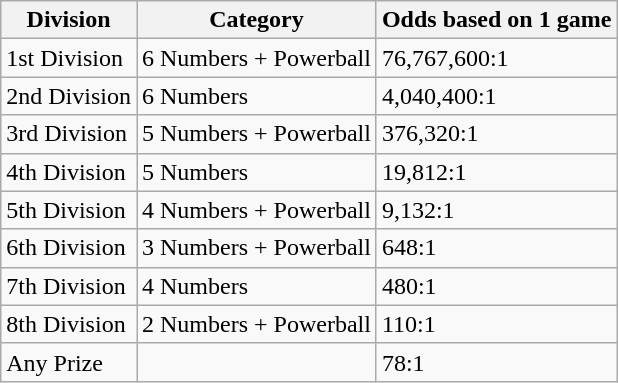<table class="wikitable" border="1">
<tr>
<th>Division</th>
<th>Category</th>
<th>Odds based on 1 game</th>
</tr>
<tr>
<td>1st Division</td>
<td>6 Numbers + Powerball</td>
<td>76,767,600:1</td>
</tr>
<tr>
<td>2nd Division</td>
<td>6 Numbers</td>
<td>4,040,400:1</td>
</tr>
<tr>
<td>3rd Division</td>
<td>5 Numbers + Powerball</td>
<td>376,320:1</td>
</tr>
<tr>
<td>4th Division</td>
<td>5 Numbers</td>
<td>19,812:1</td>
</tr>
<tr>
<td>5th Division</td>
<td>4 Numbers + Powerball</td>
<td>9,132:1</td>
</tr>
<tr>
<td>6th Division</td>
<td>3 Numbers + Powerball</td>
<td>648:1</td>
</tr>
<tr>
<td>7th Division</td>
<td>4 Numbers</td>
<td>480:1</td>
</tr>
<tr>
<td>8th Division</td>
<td>2 Numbers + Powerball</td>
<td>110:1</td>
</tr>
<tr>
<td>Any Prize</td>
<td></td>
<td>78:1</td>
</tr>
</table>
